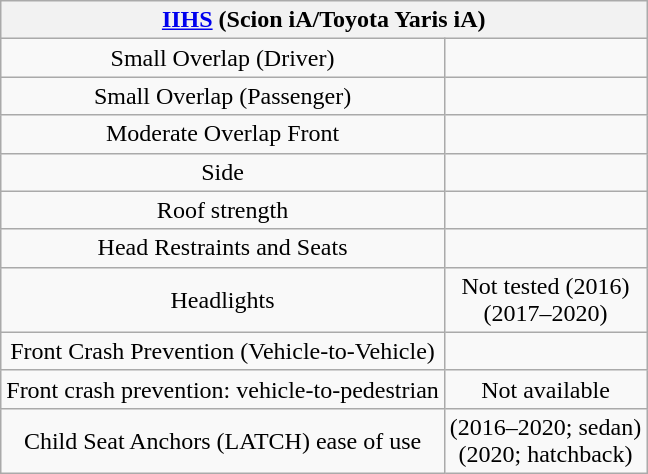<table class="wikitable"style="text-align:center">
<tr>
<th colspan="2"><strong><a href='#'>IIHS</a></strong> (Scion iA/Toyota Yaris iA)</th>
</tr>
<tr>
<td>Small Overlap (Driver)</td>
<td></td>
</tr>
<tr>
<td>Small Overlap (Passenger)</td>
<td></td>
</tr>
<tr>
<td>Moderate Overlap Front</td>
<td></td>
</tr>
<tr>
<td>Side</td>
<td></td>
</tr>
<tr>
<td>Roof strength</td>
<td></td>
</tr>
<tr>
<td>Head Restraints and Seats</td>
<td></td>
</tr>
<tr>
<td>Headlights</td>
<td>Not tested (2016)<br> (2017–2020)</td>
</tr>
<tr>
<td>Front Crash Prevention (Vehicle-to-Vehicle)</td>
<td></td>
</tr>
<tr>
<td>Front crash prevention: vehicle-to-pedestrian</td>
<td>Not available</td>
</tr>
<tr>
<td>Child Seat Anchors (LATCH) ease of use</td>
<td> (2016–2020; sedan)<br> (2020; hatchback)</td>
</tr>
</table>
